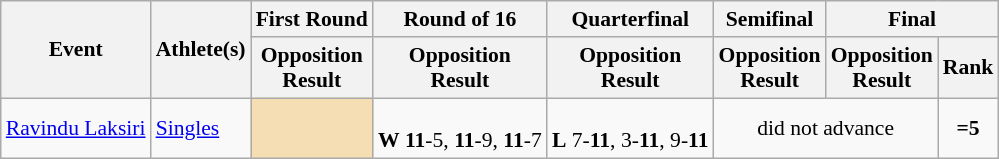<table class="wikitable" border="1" style="font-size:90%">
<tr>
<th rowspan=2>Event</th>
<th rowspan=2>Athlete(s)</th>
<th>First Round</th>
<th>Round of 16</th>
<th>Quarterfinal</th>
<th>Semifinal</th>
<th colspan=2>Final</th>
</tr>
<tr>
<th>Opposition<br>Result</th>
<th>Opposition<br>Result</th>
<th>Opposition<br>Result</th>
<th>Opposition<br>Result</th>
<th>Opposition<br>Result</th>
<th>Rank</th>
</tr>
<tr>
<td><a href='#'>Ravindu Laksiri</a></td>
<td><a href='#'>Singles</a></td>
<td bgcolor=wheat></td>
<td align=center><br><strong>W</strong> <strong>11</strong>-5, <strong>11</strong>-9, <strong>11</strong>-7</td>
<td align=center><br><strong>L</strong> 7-<strong>11</strong>, 3-<strong>11</strong>, 9-<strong>11</strong></td>
<td align=center colspan=2>did not advance</td>
<td align=center><strong>=5</strong></td>
</tr>
</table>
